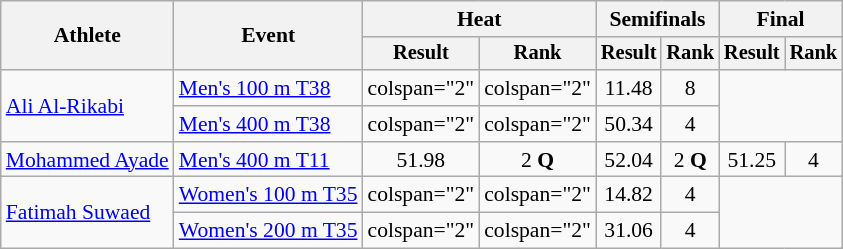<table class="wikitable" style="font-size:90%">
<tr>
<th rowspan="2">Athlete</th>
<th rowspan="2">Event</th>
<th colspan="2">Heat</th>
<th colspan="2">Semifinals</th>
<th colspan="2">Final</th>
</tr>
<tr style="font-size:95%">
<th>Result</th>
<th>Rank</th>
<th>Result</th>
<th>Rank</th>
<th>Result</th>
<th>Rank</th>
</tr>
<tr align=center>
<td align=left rowspan=2><a href='#'>Ali Al-Rikabi</a></td>
<td align=left><a href='#'>Men's 100 m T38</a></td>
<td>colspan="2" </td>
<td>colspan="2" </td>
<td>11.48</td>
<td>8</td>
</tr>
<tr align=center>
<td align=left><a href='#'>Men's 400 m T38</a></td>
<td>colspan="2" </td>
<td>colspan="2" </td>
<td>50.34</td>
<td>4</td>
</tr>
<tr align=center>
<td align=left><a href='#'>Mohammed Ayade</a></td>
<td align=left><a href='#'>Men's 400 m T11</a></td>
<td align=center>51.98</td>
<td align=center>2 <strong>Q</strong></td>
<td align=center>52.04</td>
<td align=center>2 <strong>Q</strong></td>
<td>51.25</td>
<td>4</td>
</tr>
<tr align=center>
<td align=left rowspan=2><a href='#'>Fatimah Suwaed</a></td>
<td align=left><a href='#'>Women's 100 m T35</a></td>
<td>colspan="2" </td>
<td>colspan="2" </td>
<td>14.82</td>
<td>4</td>
</tr>
<tr align=center>
<td align=left><a href='#'>Women's 200 m T35</a></td>
<td>colspan="2" </td>
<td>colspan="2" </td>
<td>31.06</td>
<td>4</td>
</tr>
</table>
